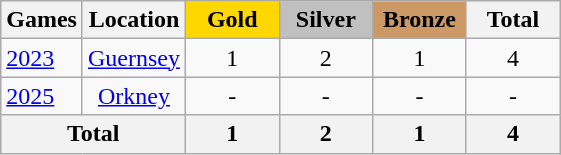<table class="wikitable" style="text-align:center">
<tr>
<th>Games</th>
<th>Location</th>
<td width=55 bgcolor=gold><strong>Gold</strong></td>
<td width=55 bgcolor=silver><strong>Silver</strong></td>
<td width=55 bgcolor=cc9966><strong>Bronze</strong></td>
<th width=55><strong>Total</strong></th>
</tr>
<tr>
<td align=left><a href='#'>2023</a></td>
<td> <a href='#'>Guernsey</a></td>
<td>1</td>
<td>2</td>
<td>1</td>
<td>4</td>
</tr>
<tr>
<td align=left><a href='#'>2025</a></td>
<td> <a href='#'>Orkney</a></td>
<td>-</td>
<td>-</td>
<td>-</td>
<td>-</td>
</tr>
<tr>
<th colspan=2>Total</th>
<th>1</th>
<th>2</th>
<th>1</th>
<th>4</th>
</tr>
</table>
